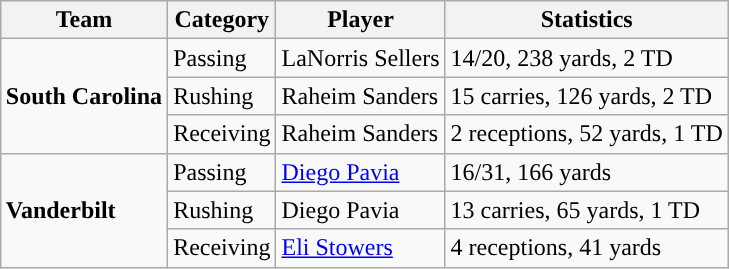<table class="wikitable" style="float: right;">
<tr>
<th>Team</th>
<th>Category</th>
<th>Player</th>
<th>Statistics</th>
</tr>
<tr>
<td rowspan=3><strong>South Carolina</strong></td>
<td>Passing</td>
<td>LaNorris Sellers</td>
<td>14/20, 238 yards, 2 TD</td>
</tr>
<tr>
<td>Rushing</td>
<td>Raheim Sanders</td>
<td>15 carries, 126 yards, 2 TD</td>
</tr>
<tr>
<td>Receiving</td>
<td>Raheim Sanders</td>
<td>2 receptions, 52 yards, 1 TD</td>
</tr>
<tr>
<td rowspan=3><strong>Vanderbilt</strong></td>
<td>Passing</td>
<td><a href='#'>Diego Pavia</a></td>
<td>16/31, 166 yards</td>
</tr>
<tr>
<td>Rushing</td>
<td>Diego Pavia</td>
<td>13 carries, 65 yards, 1 TD</td>
</tr>
<tr>
<td>Receiving</td>
<td><a href='#'>Eli Stowers</a></td>
<td>4 receptions, 41 yards</td>
</tr>
</table>
